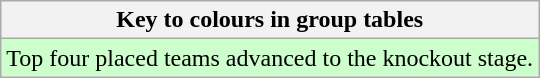<table class="wikitable">
<tr>
<th>Key to colours in group tables</th>
</tr>
<tr style="background:#cfc;">
<td>Top four placed teams advanced to the knockout stage.</td>
</tr>
</table>
